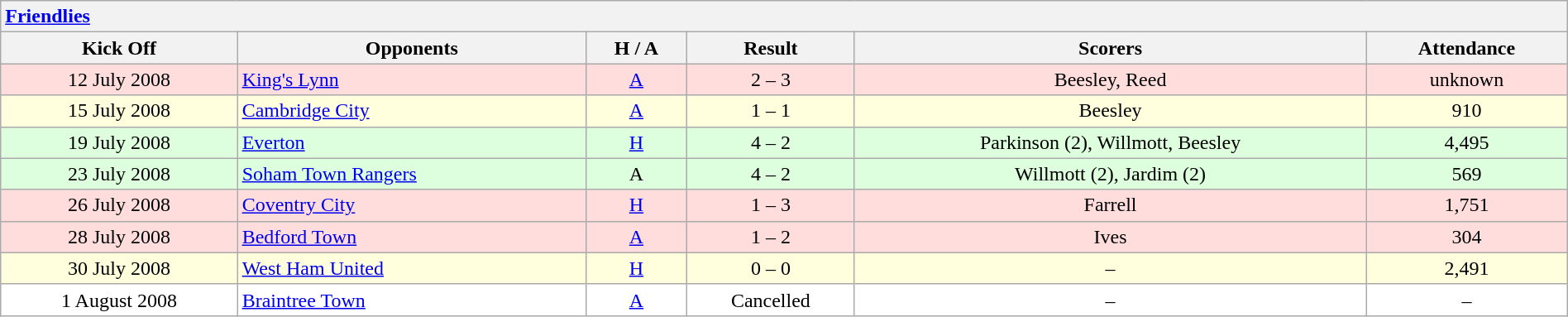<table class="wikitable collapsible collapsed" style="width:100%;">
<tr>
<th colspan="8" style="text-align:left;"><a href='#'>Friendlies</a></th>
</tr>
<tr>
<th>Kick Off</th>
<th>Opponents</th>
<th>H / A</th>
<th>Result</th>
<th>Scorers</th>
<th>Attendance</th>
</tr>
<tr bgcolor="#FFDDDD">
<td align=center>12 July 2008</td>
<td> <a href='#'>King's Lynn</a></td>
<td align=center><a href='#'>A</a></td>
<td align=center>2 – 3</td>
<td align=center>Beesley, Reed</td>
<td align=center>unknown</td>
</tr>
<tr bgcolor="#FFFFDD">
<td align=center>15 July 2008</td>
<td> <a href='#'>Cambridge City</a></td>
<td align=center><a href='#'>A</a></td>
<td align=center>1 – 1</td>
<td align=center>Beesley</td>
<td align=center>910</td>
</tr>
<tr bgcolor="#DDFFDD">
<td align=center>19 July 2008</td>
<td> <a href='#'>Everton</a></td>
<td align=center><a href='#'>H</a></td>
<td align=center>4 – 2</td>
<td align=center>Parkinson (2), Willmott, Beesley</td>
<td align=center>4,495</td>
</tr>
<tr bgcolor="#DDFFDD">
<td align=center>23 July 2008</td>
<td> <a href='#'>Soham Town Rangers</a></td>
<td align=center>A</td>
<td align=center>4 – 2</td>
<td align=center>Willmott (2), Jardim (2)</td>
<td align=center>569</td>
</tr>
<tr bgcolor="#FFDDDD">
<td align=center>26 July 2008</td>
<td> <a href='#'>Coventry City</a></td>
<td align=center><a href='#'>H</a></td>
<td align=center>1 – 3</td>
<td align=center>Farrell</td>
<td align=center>1,751</td>
</tr>
<tr bgcolor="#FFDDDD">
<td align=center>28 July 2008</td>
<td> <a href='#'>Bedford Town</a></td>
<td align=center><a href='#'>A</a></td>
<td align=center>1 – 2</td>
<td align=center>Ives</td>
<td align=center>304</td>
</tr>
<tr bgcolor="#FFFFDD">
<td align=center>30 July 2008</td>
<td> <a href='#'>West Ham United</a></td>
<td align=center><a href='#'>H</a></td>
<td align=center>0 – 0</td>
<td align=center>–</td>
<td align=center>2,491</td>
</tr>
<tr bgcolor=white>
<td align=center>1 August 2008</td>
<td> <a href='#'>Braintree Town</a></td>
<td align=center><a href='#'>A</a></td>
<td align=center>Cancelled</td>
<td align=center>–</td>
<td align=center>–</td>
</tr>
</table>
